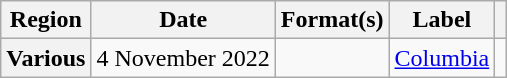<table class="wikitable plainrowheaders">
<tr>
<th scope="col">Region</th>
<th scope="col">Date</th>
<th scope="col">Format(s)</th>
<th scope="col">Label</th>
<th scope="col"></th>
</tr>
<tr>
<th scope="row">Various</th>
<td>4 November 2022</td>
<td></td>
<td><a href='#'>Columbia</a></td>
<td></td>
</tr>
</table>
